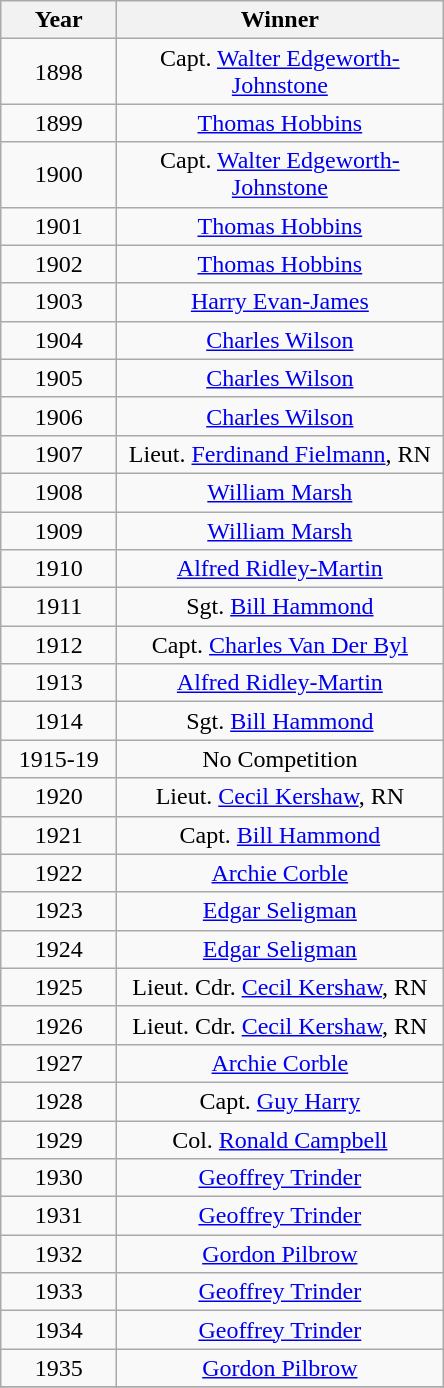<table class="wikitable" style="text-align:center">
<tr>
<th width=70>Year</th>
<th width=210>Winner</th>
</tr>
<tr>
<td>1898</td>
<td>Capt. <a href='#'>Walter Edgeworth-Johnstone</a></td>
</tr>
<tr>
<td>1899</td>
<td><a href='#'>Thomas Hobbins</a></td>
</tr>
<tr>
<td>1900</td>
<td>Capt. <a href='#'>Walter Edgeworth-Johnstone</a></td>
</tr>
<tr>
<td>1901</td>
<td><a href='#'>Thomas Hobbins</a></td>
</tr>
<tr>
<td>1902</td>
<td><a href='#'>Thomas Hobbins</a></td>
</tr>
<tr>
<td>1903</td>
<td><a href='#'>Harry Evan-James</a></td>
</tr>
<tr>
<td>1904</td>
<td><a href='#'>Charles Wilson</a></td>
</tr>
<tr>
<td>1905</td>
<td><a href='#'>Charles Wilson</a></td>
</tr>
<tr>
<td>1906</td>
<td><a href='#'>Charles Wilson</a></td>
</tr>
<tr>
<td>1907</td>
<td>Lieut. <a href='#'>Ferdinand Fielmann</a>, RN</td>
</tr>
<tr>
<td>1908</td>
<td><a href='#'>William Marsh</a></td>
</tr>
<tr>
<td>1909</td>
<td><a href='#'>William Marsh</a></td>
</tr>
<tr>
<td>1910</td>
<td><a href='#'>Alfred Ridley-Martin</a></td>
</tr>
<tr>
<td>1911</td>
<td>Sgt. <a href='#'>Bill Hammond</a></td>
</tr>
<tr>
<td>1912</td>
<td>Capt. <a href='#'>Charles Van Der Byl</a></td>
</tr>
<tr>
<td>1913</td>
<td><a href='#'>Alfred Ridley-Martin</a></td>
</tr>
<tr>
<td>1914</td>
<td>Sgt. <a href='#'>Bill Hammond</a></td>
</tr>
<tr>
<td>1915-19</td>
<td>No Competition</td>
</tr>
<tr>
<td>1920</td>
<td>Lieut. <a href='#'>Cecil Kershaw</a>, RN</td>
</tr>
<tr>
<td>1921</td>
<td>Capt. <a href='#'>Bill Hammond</a></td>
</tr>
<tr>
<td>1922</td>
<td><a href='#'>Archie Corble</a></td>
</tr>
<tr>
<td>1923</td>
<td><a href='#'>Edgar Seligman</a></td>
</tr>
<tr>
<td>1924</td>
<td><a href='#'>Edgar Seligman</a></td>
</tr>
<tr>
<td>1925</td>
<td>Lieut. Cdr. <a href='#'>Cecil Kershaw</a>, RN</td>
</tr>
<tr>
<td>1926</td>
<td>Lieut. Cdr. <a href='#'>Cecil Kershaw</a>, RN</td>
</tr>
<tr>
<td>1927</td>
<td><a href='#'>Archie Corble</a></td>
</tr>
<tr>
<td>1928</td>
<td>Capt. <a href='#'>Guy Harry</a></td>
</tr>
<tr>
<td>1929</td>
<td>Col. <a href='#'>Ronald Campbell</a></td>
</tr>
<tr>
<td>1930</td>
<td><a href='#'>Geoffrey Trinder</a></td>
</tr>
<tr>
<td>1931</td>
<td><a href='#'>Geoffrey Trinder</a></td>
</tr>
<tr>
<td>1932</td>
<td><a href='#'>Gordon Pilbrow</a></td>
</tr>
<tr>
<td>1933</td>
<td><a href='#'>Geoffrey Trinder</a></td>
</tr>
<tr>
<td>1934</td>
<td><a href='#'>Geoffrey Trinder</a></td>
</tr>
<tr>
<td>1935</td>
<td><a href='#'>Gordon Pilbrow</a></td>
</tr>
<tr>
</tr>
</table>
